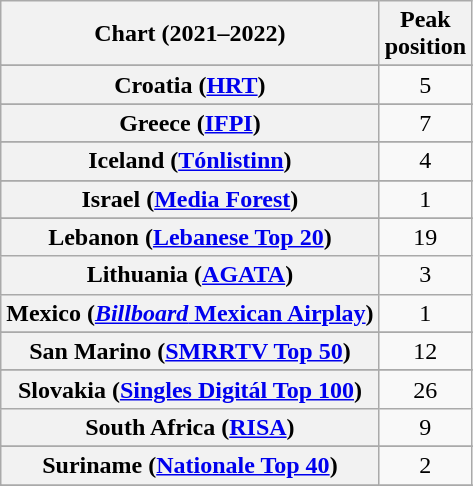<table class="wikitable sortable plainrowheaders" style="text-align:center">
<tr>
<th scope="col">Chart (2021–2022)</th>
<th scope="col">Peak<br>position</th>
</tr>
<tr>
</tr>
<tr>
</tr>
<tr>
</tr>
<tr>
</tr>
<tr>
</tr>
<tr>
</tr>
<tr>
</tr>
<tr>
</tr>
<tr>
</tr>
<tr>
<th scope="row">Croatia (<a href='#'>HRT</a>)</th>
<td>5</td>
</tr>
<tr>
</tr>
<tr>
</tr>
<tr>
</tr>
<tr>
</tr>
<tr>
</tr>
<tr>
<th scope="row">Greece (<a href='#'>IFPI</a>)</th>
<td>7</td>
</tr>
<tr>
</tr>
<tr>
</tr>
<tr>
</tr>
<tr>
<th scope="row">Iceland (<a href='#'>Tónlistinn</a>)</th>
<td>4</td>
</tr>
<tr>
</tr>
<tr>
<th scope="row">Israel (<a href='#'>Media Forest</a>)</th>
<td>1</td>
</tr>
<tr>
</tr>
<tr>
<th scope="row">Lebanon (<a href='#'>Lebanese Top 20</a>)</th>
<td>19</td>
</tr>
<tr>
<th scope="row">Lithuania (<a href='#'>AGATA</a>)</th>
<td>3</td>
</tr>
<tr>
<th scope="row">Mexico (<a href='#'><em>Billboard</em> Mexican Airplay</a>)</th>
<td>1</td>
</tr>
<tr>
</tr>
<tr>
</tr>
<tr>
</tr>
<tr>
</tr>
<tr>
</tr>
<tr>
</tr>
<tr>
<th scope="row">San Marino (<a href='#'>SMRRTV Top 50</a>)</th>
<td>12</td>
</tr>
<tr>
</tr>
<tr>
<th scope="row">Slovakia (<a href='#'>Singles Digitál Top 100</a>)</th>
<td>26</td>
</tr>
<tr>
<th scope="row">South Africa (<a href='#'>RISA</a>)</th>
<td>9</td>
</tr>
<tr>
</tr>
<tr>
<th scope="row">Suriname (<a href='#'>Nationale Top 40</a>)</th>
<td>2</td>
</tr>
<tr>
</tr>
<tr>
</tr>
<tr>
</tr>
<tr>
</tr>
<tr>
</tr>
<tr>
</tr>
<tr>
</tr>
<tr>
</tr>
<tr>
</tr>
</table>
